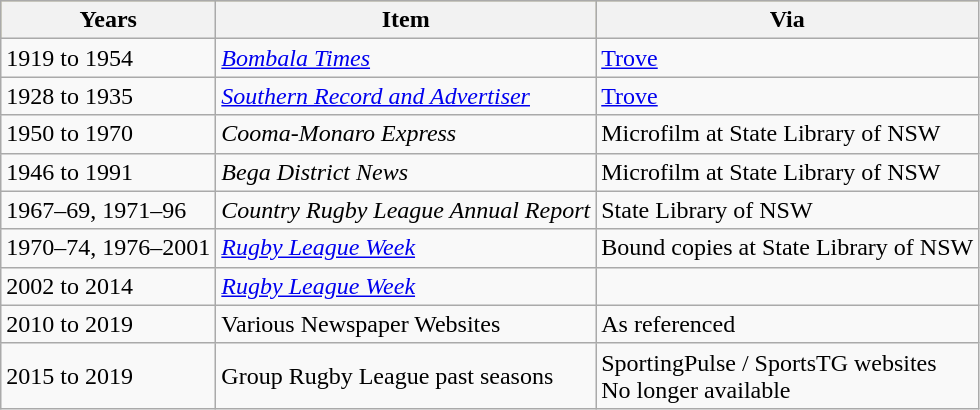<table class="wikitable">
<tr bgcolor=#bdb76b>
<th>Years</th>
<th>Item</th>
<th>Via</th>
</tr>
<tr>
<td>1919 to 1954</td>
<td><em><a href='#'>Bombala Times</a></em></td>
<td><a href='#'>Trove</a></td>
</tr>
<tr>
<td>1928 to 1935</td>
<td><em><a href='#'>Southern Record and Advertiser</a></em></td>
<td><a href='#'>Trove</a></td>
</tr>
<tr>
<td>1950 to 1970</td>
<td><em>Cooma-Monaro Express</em></td>
<td>Microfilm at State Library of NSW</td>
</tr>
<tr>
<td>1946 to 1991</td>
<td><em>Bega District News</em></td>
<td>Microfilm at State Library of NSW</td>
</tr>
<tr>
<td>1967–69, 1971–96</td>
<td><em>Country Rugby League Annual Report</em></td>
<td>State Library of NSW</td>
</tr>
<tr>
<td>1970–74, 1976–2001</td>
<td><em><a href='#'>Rugby League Week</a></em></td>
<td>Bound copies at State Library of NSW</td>
</tr>
<tr>
<td>2002 to 2014</td>
<td><em><a href='#'>Rugby League Week</a></em></td>
<td></td>
</tr>
<tr>
<td>2010 to 2019</td>
<td>Various Newspaper Websites</td>
<td>As referenced</td>
</tr>
<tr>
<td>2015 to 2019</td>
<td>Group Rugby League past seasons</td>
<td>SportingPulse / SportsTG websites<br>No longer available</td>
</tr>
</table>
